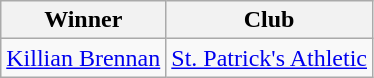<table class="wikitable">
<tr>
<th>Winner</th>
<th>Club</th>
</tr>
<tr>
<td><a href='#'>Killian Brennan</a></td>
<td><a href='#'>St. Patrick's Athletic</a></td>
</tr>
</table>
